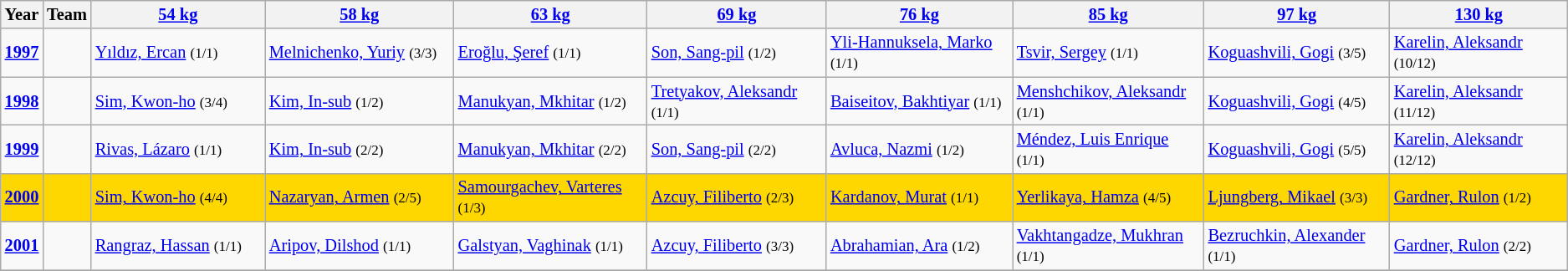<table class="wikitable sortable"  style="font-size: 85%">
<tr>
<th>Year</th>
<th>Team</th>
<th width=200><a href='#'>54 kg</a></th>
<th width=200><a href='#'>58 kg</a></th>
<th width=200><a href='#'>63 kg</a></th>
<th width=200><a href='#'>69 kg</a></th>
<th width=200><a href='#'>76 kg</a></th>
<th width=200><a href='#'>85 kg</a></th>
<th width=200><a href='#'>97 kg</a></th>
<th width=200><a href='#'>130 kg</a></th>
</tr>
<tr>
<td><strong><a href='#'>1997</a></strong></td>
<td></td>
<td> <a href='#'>Yıldız, Ercan</a> <small>(1/1)</small></td>
<td> <a href='#'>Melnichenko, Yuriy</a> <small>(3/3)</small></td>
<td> <a href='#'>Eroğlu, Şeref</a> <small>(1/1)</small></td>
<td> <a href='#'>Son, Sang-pil</a> <small>(1/2)</small></td>
<td> <a href='#'>Yli-Hannuksela, Marko</a> <small>(1/1)</small></td>
<td> <a href='#'>Tsvir, Sergey</a> <small>(1/1)</small></td>
<td> <a href='#'>Koguashvili, Gogi</a> <small>(3/5)</small></td>
<td> <a href='#'>Karelin, Aleksandr</a> <small>(10/12)</small></td>
</tr>
<tr>
<td><strong><a href='#'>1998</a></strong></td>
<td></td>
<td> <a href='#'>Sim, Kwon-ho</a> <small>(3/4)</small></td>
<td> <a href='#'>Kim, In-sub</a> <small>(1/2)</small></td>
<td> <a href='#'>Manukyan, Mkhitar</a> <small>(1/2)</small></td>
<td> <a href='#'>Tretyakov, Aleksandr</a> <small>(1/1)</small></td>
<td> <a href='#'>Baiseitov, Bakhtiyar</a> <small>(1/1)</small></td>
<td> <a href='#'>Menshchikov, Aleksandr</a> <small>(1/1)</small></td>
<td> <a href='#'>Koguashvili, Gogi</a> <small>(4/5)</small></td>
<td> <a href='#'>Karelin, Aleksandr</a> <small>(11/12)</small></td>
</tr>
<tr>
<td><strong><a href='#'>1999</a></strong></td>
<td></td>
<td> <a href='#'>Rivas, Lázaro</a> <small>(1/1)</small></td>
<td> <a href='#'>Kim, In-sub</a> <small>(2/2)</small></td>
<td> <a href='#'>Manukyan, Mkhitar</a> <small>(2/2)</small></td>
<td> <a href='#'>Son, Sang-pil</a> <small>(2/2)</small></td>
<td> <a href='#'>Avluca, Nazmi</a> <small>(1/2)</small></td>
<td> <a href='#'>Méndez, Luis Enrique</a> <small>(1/1)</small></td>
<td> <a href='#'>Koguashvili, Gogi</a> <small>(5/5)</small></td>
<td> <a href='#'>Karelin, Aleksandr</a> <small>(12/12)</small></td>
</tr>
<tr>
<td bgcolor="GOLD"><strong><a href='#'>2000</a></strong></td>
<td bgcolor="GOLD"></td>
<td bgcolor="GOLD"> <a href='#'>Sim, Kwon-ho</a> <small>(4/4)</small></td>
<td bgcolor="GOLD"> <a href='#'>Nazaryan, Armen</a> <small>(2/5)</small></td>
<td bgcolor="GOLD"> <a href='#'>Samourgachev, Varteres</a> <small>(1/3)</small></td>
<td bgcolor="GOLD"> <a href='#'>Azcuy, Filiberto</a> <small>(2/3)</small></td>
<td bgcolor="GOLD"> <a href='#'>Kardanov, Murat</a> <small>(1/1)</small></td>
<td bgcolor="GOLD"> <a href='#'>Yerlikaya, Hamza</a> <small>(4/5)</small></td>
<td bgcolor="GOLD"> <a href='#'>Ljungberg, Mikael</a> <small>(3/3)</small></td>
<td bgcolor="GOLD"> <a href='#'>Gardner, Rulon</a> <small>(1/2)</small></td>
</tr>
<tr>
<td><strong><a href='#'>2001</a></strong></td>
<td></td>
<td> <a href='#'>Rangraz, Hassan</a> <small>(1/1)</small></td>
<td> <a href='#'>Aripov, Dilshod</a> <small>(1/1)</small></td>
<td> <a href='#'>Galstyan, Vaghinak</a> <small>(1/1)</small></td>
<td> <a href='#'>Azcuy, Filiberto</a> <small>(3/3)</small></td>
<td> <a href='#'>Abrahamian, Ara</a> <small>(1/2)</small></td>
<td> <a href='#'>Vakhtangadze, Mukhran</a> <small>(1/1)</small></td>
<td> <a href='#'>Bezruchkin, Alexander</a> <small>(1/1)</small></td>
<td> <a href='#'>Gardner, Rulon</a> <small>(2/2)</small></td>
</tr>
<tr>
</tr>
</table>
